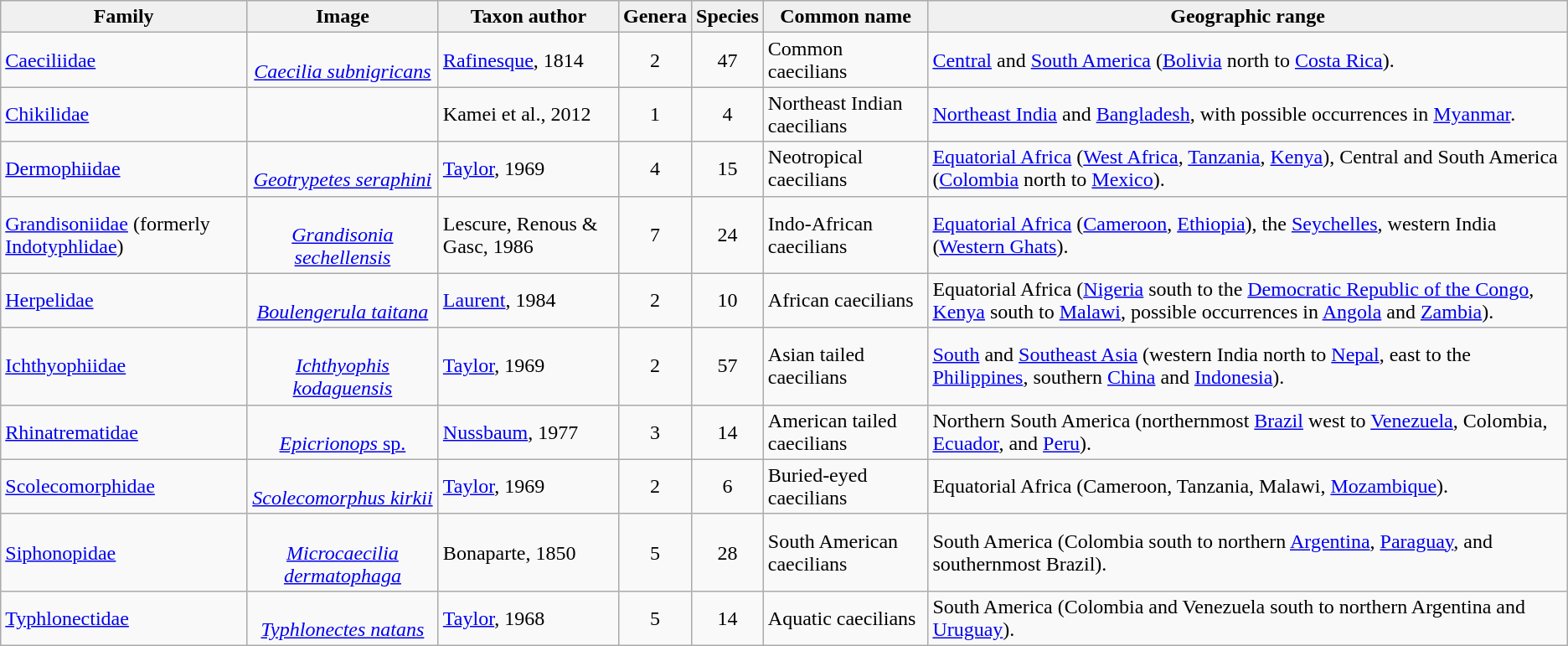<table class="wikitable">
<tr>
<th style="background:#f0f0f0;">Family</th>
<th style="background:#f0f0f0;">Image</th>
<th style="background:#f0f0f0;">Taxon author</th>
<th style="background:#f0f0f0;">Genera</th>
<th style="background:#f0f0f0;">Species</th>
<th style="background:#f0f0f0;">Common name</th>
<th style="background:#f0f0f0;">Geographic range</th>
</tr>
<tr>
<td><a href='#'>Caeciliidae</a></td>
<td style="text-align:center;"><br><em><a href='#'>Caecilia subnigricans</a></em></td>
<td><a href='#'>Rafinesque</a>, 1814</td>
<td style="text-align:center;">2</td>
<td style="text-align:center;">47</td>
<td>Common caecilians</td>
<td><a href='#'>Central</a> and <a href='#'>South America</a> (<a href='#'>Bolivia</a> north to <a href='#'>Costa Rica</a>).</td>
</tr>
<tr>
<td><a href='#'>Chikilidae</a></td>
<td style="text-align:center;"></td>
<td>Kamei et al., 2012</td>
<td style="text-align:center;">1</td>
<td style="text-align:center;">4</td>
<td>Northeast Indian caecilians</td>
<td><a href='#'>Northeast India</a> and <a href='#'>Bangladesh</a>, with possible occurrences in <a href='#'>Myanmar</a>.</td>
</tr>
<tr>
<td><a href='#'>Dermophiidae</a></td>
<td style="text-align:center;"><br><em><a href='#'>Geotrypetes seraphini</a></em></td>
<td><a href='#'>Taylor</a>, 1969</td>
<td style="text-align:center;">4</td>
<td style="text-align:center;">15</td>
<td>Neotropical caecilians</td>
<td><a href='#'>Equatorial Africa</a> (<a href='#'>West Africa</a>, <a href='#'>Tanzania</a>, <a href='#'>Kenya</a>), Central and South America (<a href='#'>Colombia</a> north to <a href='#'>Mexico</a>).</td>
</tr>
<tr>
<td><a href='#'>Grandisoniidae</a> (formerly <a href='#'>Indotyphlidae</a>)</td>
<td style="text-align:center;"><br><em><a href='#'>Grandisonia sechellensis</a></em></td>
<td>Lescure, Renous & Gasc, 1986</td>
<td style="text-align:center;">7</td>
<td style="text-align:center;">24</td>
<td>Indo-African caecilians</td>
<td><a href='#'>Equatorial Africa</a> (<a href='#'>Cameroon</a>, <a href='#'>Ethiopia</a>), the <a href='#'>Seychelles</a>, western India (<a href='#'>Western Ghats</a>).</td>
</tr>
<tr>
<td><a href='#'>Herpelidae</a></td>
<td style="text-align:center;"><br><em><a href='#'>Boulengerula taitana</a></em></td>
<td><a href='#'>Laurent</a>, 1984</td>
<td style="text-align:center;">2</td>
<td style="text-align:center;">10</td>
<td>African caecilians</td>
<td>Equatorial Africa (<a href='#'>Nigeria</a> south to the <a href='#'>Democratic Republic of the Congo</a>, <a href='#'>Kenya</a> south to <a href='#'>Malawi</a>, possible occurrences in <a href='#'>Angola</a> and <a href='#'>Zambia</a>).</td>
</tr>
<tr>
<td><a href='#'>Ichthyophiidae</a></td>
<td style="text-align:center;"><br><em><a href='#'>Ichthyophis kodaguensis</a></em></td>
<td><a href='#'>Taylor</a>, 1969</td>
<td style="text-align:center;">2</td>
<td style="text-align:center;">57</td>
<td>Asian tailed caecilians</td>
<td><a href='#'>South</a> and <a href='#'>Southeast Asia</a> (western India north to <a href='#'>Nepal</a>, east to the <a href='#'>Philippines</a>, southern <a href='#'>China</a> and <a href='#'>Indonesia</a>).</td>
</tr>
<tr>
<td><a href='#'>Rhinatrematidae</a></td>
<td style="text-align:center;"><br><a href='#'><em>Epicrionops</em> sp.</a></td>
<td><a href='#'>Nussbaum</a>, 1977</td>
<td style="text-align:center;">3</td>
<td style="text-align:center;">14</td>
<td>American tailed caecilians</td>
<td>Northern South America (northernmost <a href='#'>Brazil</a> west to <a href='#'>Venezuela</a>, Colombia, <a href='#'>Ecuador</a>, and <a href='#'>Peru</a>).</td>
</tr>
<tr>
<td><a href='#'>Scolecomorphidae</a></td>
<td style="text-align:center;"><br><em><a href='#'>Scolecomorphus kirkii</a></em></td>
<td><a href='#'>Taylor</a>, 1969</td>
<td style="text-align:center;">2</td>
<td style="text-align:center;">6</td>
<td>Buried-eyed caecilians</td>
<td>Equatorial Africa (Cameroon, Tanzania, Malawi, <a href='#'>Mozambique</a>).</td>
</tr>
<tr>
<td><a href='#'>Siphonopidae</a></td>
<td style="text-align:center;"><br><em><a href='#'>Microcaecilia dermatophaga</a></em></td>
<td>Bonaparte, 1850</td>
<td style="text-align:center;">5</td>
<td style="text-align:center;">28</td>
<td>South American caecilians</td>
<td>South America (Colombia south to northern <a href='#'>Argentina</a>, <a href='#'>Paraguay</a>, and southernmost Brazil).</td>
</tr>
<tr>
<td><a href='#'>Typhlonectidae</a></td>
<td style="text-align:center;"><br><em><a href='#'>Typhlonectes natans</a></em></td>
<td><a href='#'>Taylor</a>, 1968</td>
<td style="text-align:center;">5</td>
<td style="text-align:center;">14</td>
<td>Aquatic caecilians</td>
<td>South America (Colombia and Venezuela south to northern Argentina and <a href='#'>Uruguay</a>).</td>
</tr>
</table>
